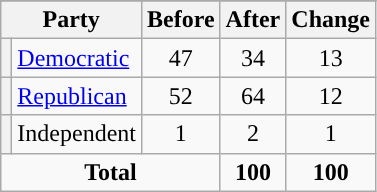<table class="wikitable" style="text-align:center;">
<tr>
</tr>
<tr>
<th colspan=2>Party</th>
<th>Before</th>
<th>After</th>
<th>Change</th>
</tr>
<tr>
<th style="background-color:"></th>
<td style="text-align:left;"><a href='#'>Democratic</a></td>
<td>47</td>
<td>34</td>
<td> 13</td>
</tr>
<tr>
<th style="background-color:"></th>
<td style="text-align:left;"><a href='#'>Republican</a></td>
<td>52</td>
<td>64</td>
<td> 12</td>
</tr>
<tr>
<th style="background-color:"></th>
<td style="text-align:left;">Independent</td>
<td>1</td>
<td>2</td>
<td> 1</td>
</tr>
<tr>
<td colspan=3><strong>Total</strong></td>
<td><strong>100</strong></td>
<td><strong>100</strong></td>
</tr>
</table>
